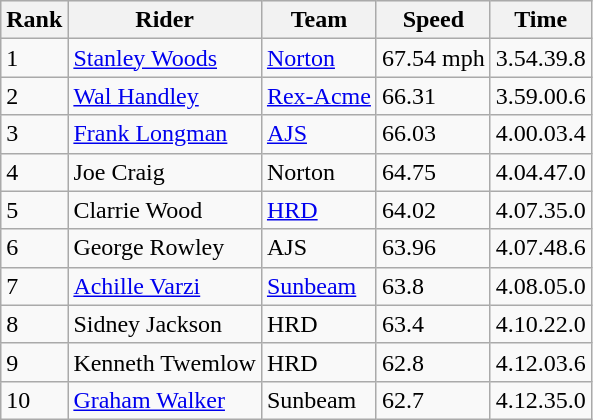<table class="wikitable">
<tr style="background:#efefef;">
<th>Rank</th>
<th>Rider</th>
<th>Team</th>
<th>Speed</th>
<th>Time</th>
</tr>
<tr>
<td>1</td>
<td> <a href='#'>Stanley Woods</a></td>
<td><a href='#'>Norton</a></td>
<td>67.54 mph</td>
<td>3.54.39.8</td>
</tr>
<tr>
<td>2</td>
<td> <a href='#'>Wal Handley</a></td>
<td><a href='#'>Rex-Acme</a></td>
<td>66.31</td>
<td>3.59.00.6</td>
</tr>
<tr>
<td>3</td>
<td> <a href='#'>Frank Longman</a></td>
<td><a href='#'>AJS</a></td>
<td>66.03</td>
<td>4.00.03.4</td>
</tr>
<tr>
<td>4</td>
<td> Joe Craig</td>
<td>Norton</td>
<td>64.75</td>
<td>4.04.47.0</td>
</tr>
<tr>
<td>5</td>
<td> Clarrie Wood</td>
<td><a href='#'>HRD</a></td>
<td>64.02</td>
<td>4.07.35.0</td>
</tr>
<tr>
<td>6</td>
<td> George Rowley</td>
<td>AJS</td>
<td>63.96</td>
<td>4.07.48.6</td>
</tr>
<tr>
<td>7</td>
<td> <a href='#'>Achille Varzi</a></td>
<td><a href='#'>Sunbeam</a></td>
<td>63.8</td>
<td>4.08.05.0</td>
</tr>
<tr>
<td>8</td>
<td> Sidney Jackson</td>
<td>HRD</td>
<td>63.4</td>
<td>4.10.22.0</td>
</tr>
<tr>
<td>9</td>
<td> Kenneth Twemlow</td>
<td>HRD</td>
<td>62.8</td>
<td>4.12.03.6</td>
</tr>
<tr>
<td>10</td>
<td> <a href='#'>Graham Walker</a></td>
<td>Sunbeam</td>
<td>62.7</td>
<td>4.12.35.0</td>
</tr>
</table>
